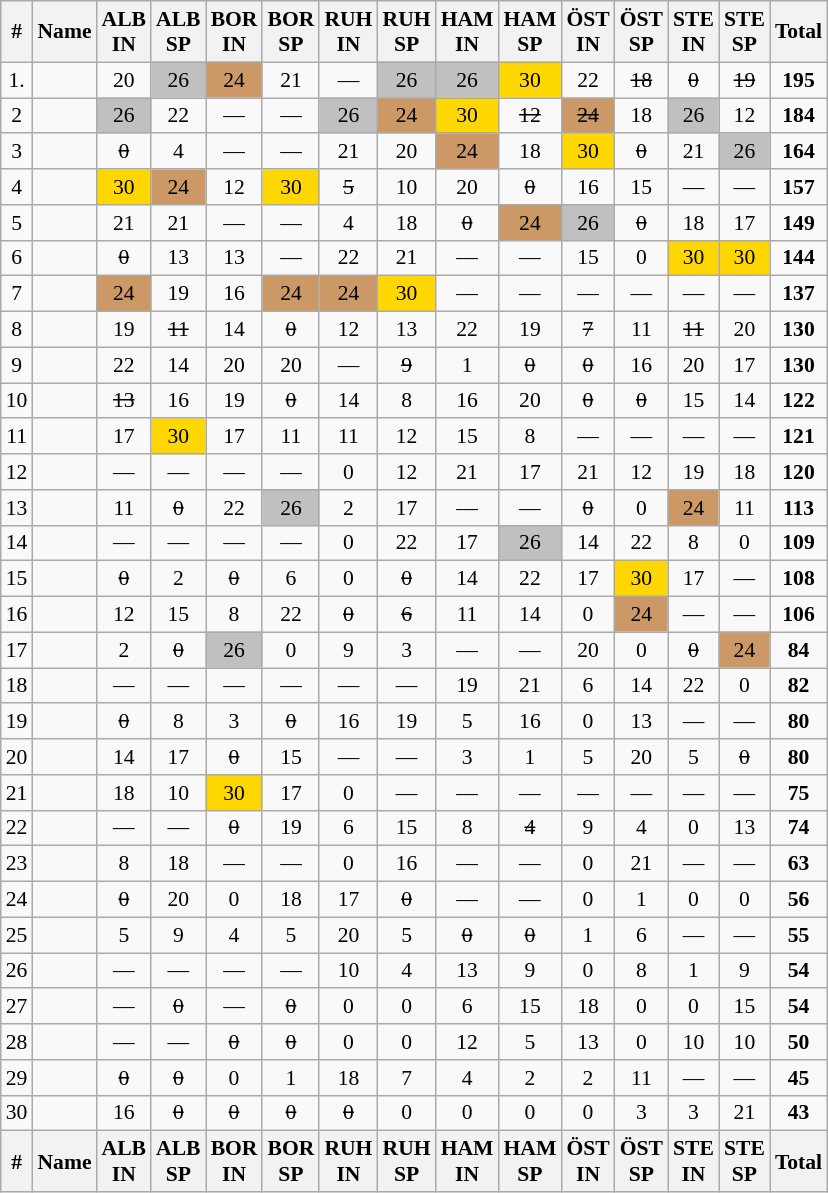<table class="wikitable"  style="text-align:center; font-size: 90%;">
<tr>
<th>#</th>
<th>Name</th>
<th>ALB <br>IN</th>
<th>ALB <br>SP</th>
<th>BOR <br>IN</th>
<th>BOR <br>SP</th>
<th>RUH <br>IN</th>
<th>RUH <br>SP</th>
<th>HAM <br>IN</th>
<th>HAM <br>SP</th>
<th>ÖST <br>IN</th>
<th>ÖST<br>SP</th>
<th>STE<br>IN</th>
<th>STE<br>SP</th>
<th>Total</th>
</tr>
<tr>
<td>1.</td>
<td align="left"></td>
<td>20</td>
<td bgcolor="silver">26</td>
<td bgcolor=CC9966>24</td>
<td>21</td>
<td>—</td>
<td bgcolor="silver">26</td>
<td bgcolor="silver">26</td>
<td bgcolor="gold">30</td>
<td>22</td>
<td><s>18</s></td>
<td><s>0</s></td>
<td><s>19</s></td>
<td><strong>195</strong></td>
</tr>
<tr>
<td>2</td>
<td align="left"></td>
<td bgcolor="silver">26</td>
<td>22</td>
<td>—</td>
<td>—</td>
<td bgcolor="silver">26</td>
<td bgcolor=CC9966>24</td>
<td bgcolor="gold">30</td>
<td><s>12</s></td>
<td bgcolor=CC9966><s>24</s></td>
<td>18</td>
<td bgcolor="silver">26</td>
<td>12</td>
<td><strong>184</strong></td>
</tr>
<tr>
<td>3</td>
<td align="left"></td>
<td><s>0</s></td>
<td>4</td>
<td>—</td>
<td>—</td>
<td>21</td>
<td>20</td>
<td bgcolor=CC9966>24</td>
<td>18</td>
<td bgcolor="gold">30</td>
<td><s>0</s></td>
<td>21</td>
<td bgcolor="silver">26</td>
<td><strong>164</strong></td>
</tr>
<tr>
<td>4</td>
<td align="left"></td>
<td bgcolor="gold">30</td>
<td bgcolor=CC9966>24</td>
<td>12</td>
<td bgcolor="gold">30</td>
<td><s>5</s></td>
<td>10</td>
<td>20</td>
<td><s>0</s></td>
<td>16</td>
<td>15</td>
<td>—</td>
<td>—</td>
<td><strong>157</strong></td>
</tr>
<tr>
<td>5</td>
<td align="left"></td>
<td>21</td>
<td>21</td>
<td>—</td>
<td>—</td>
<td>4</td>
<td>18</td>
<td><s>0</s></td>
<td bgcolor=CC9966>24</td>
<td bgcolor="silver">26</td>
<td><s>0</s></td>
<td>18</td>
<td>17</td>
<td><strong>149</strong></td>
</tr>
<tr>
<td>6</td>
<td align="left"></td>
<td><s>0</s></td>
<td>13</td>
<td>13</td>
<td>—</td>
<td>22</td>
<td>21</td>
<td>—</td>
<td>—</td>
<td>15</td>
<td>0</td>
<td bgcolor="gold">30</td>
<td bgcolor="gold">30</td>
<td><strong>144</strong></td>
</tr>
<tr>
<td>7</td>
<td align="left"></td>
<td bgcolor=CC9966>24</td>
<td>19</td>
<td>16</td>
<td bgcolor=CC9966>24</td>
<td bgcolor=CC9966>24</td>
<td bgcolor="gold">30</td>
<td>—</td>
<td>—</td>
<td>—</td>
<td>—</td>
<td>—</td>
<td>—</td>
<td><strong>137</strong></td>
</tr>
<tr>
<td>8</td>
<td align="left"></td>
<td>19</td>
<td><s>11</s></td>
<td>14</td>
<td><s>0</s></td>
<td>12</td>
<td>13</td>
<td>22</td>
<td>19</td>
<td><s>7</s></td>
<td>11</td>
<td><s>11</s></td>
<td>20</td>
<td><strong>130</strong></td>
</tr>
<tr>
<td>9</td>
<td align="left"></td>
<td>22</td>
<td>14</td>
<td>20</td>
<td>20</td>
<td>—</td>
<td><s>9</s></td>
<td>1</td>
<td><s>0</s></td>
<td><s>0</s></td>
<td>16</td>
<td>20</td>
<td>17</td>
<td><strong>130</strong></td>
</tr>
<tr>
<td>10</td>
<td align="left"></td>
<td><s>13</s></td>
<td>16</td>
<td>19</td>
<td><s>0</s></td>
<td>14</td>
<td>8</td>
<td>16</td>
<td>20</td>
<td><s>0</s></td>
<td><s>0</s></td>
<td>15</td>
<td>14</td>
<td><strong>122</strong></td>
</tr>
<tr>
<td>11</td>
<td align="left"></td>
<td>17</td>
<td bgcolor="gold">30</td>
<td>17</td>
<td>11</td>
<td>11</td>
<td>12</td>
<td>15</td>
<td>8</td>
<td>—</td>
<td>—</td>
<td>—</td>
<td>—</td>
<td><strong>121</strong></td>
</tr>
<tr>
<td>12</td>
<td align="left"></td>
<td>—</td>
<td>—</td>
<td>—</td>
<td>—</td>
<td>0</td>
<td>12</td>
<td>21</td>
<td>17</td>
<td>21</td>
<td>12</td>
<td>19</td>
<td>18</td>
<td><strong>120</strong></td>
</tr>
<tr>
<td>13</td>
<td align="left"></td>
<td>11</td>
<td><s>0</s></td>
<td>22</td>
<td bgcolor="silver">26</td>
<td>2</td>
<td>17</td>
<td>—</td>
<td>—</td>
<td><s>0</s></td>
<td>0</td>
<td bgcolor=CC9966>24</td>
<td>11</td>
<td><strong>113</strong></td>
</tr>
<tr>
<td>14</td>
<td align="left"></td>
<td>—</td>
<td>—</td>
<td>—</td>
<td>—</td>
<td>0</td>
<td>22</td>
<td>17</td>
<td bgcolor="silver">26</td>
<td>14</td>
<td>22</td>
<td>8</td>
<td>0</td>
<td><strong>109</strong></td>
</tr>
<tr>
<td>15</td>
<td align="left"></td>
<td><s>0</s></td>
<td>2</td>
<td><s>0</s></td>
<td>6</td>
<td>0</td>
<td><s>0</s></td>
<td>14</td>
<td>22</td>
<td>17</td>
<td bgcolor="gold">30</td>
<td>17</td>
<td>—</td>
<td><strong>108</strong></td>
</tr>
<tr>
<td>16</td>
<td align="left"></td>
<td>12</td>
<td>15</td>
<td>8</td>
<td>22</td>
<td><s>0</s></td>
<td><s>6</s></td>
<td>11</td>
<td>14</td>
<td>0</td>
<td bgcolor=CC9966>24</td>
<td>—</td>
<td>—</td>
<td><strong>106</strong></td>
</tr>
<tr>
<td>17</td>
<td align="left"></td>
<td>2</td>
<td><s>0</s></td>
<td bgcolor="silver">26</td>
<td>0</td>
<td>9</td>
<td>3</td>
<td>—</td>
<td>—</td>
<td>20</td>
<td>0</td>
<td><s>0</s></td>
<td bgcolor=CC9966>24</td>
<td><strong>84</strong></td>
</tr>
<tr>
<td>18</td>
<td align="left"></td>
<td>—</td>
<td>—</td>
<td>—</td>
<td>—</td>
<td>—</td>
<td>—</td>
<td>19</td>
<td>21</td>
<td>6</td>
<td>14</td>
<td>22</td>
<td>0</td>
<td><strong>82</strong></td>
</tr>
<tr>
<td>19</td>
<td align="left"></td>
<td><s>0</s></td>
<td>8</td>
<td>3</td>
<td><s>0</s></td>
<td>16</td>
<td>19</td>
<td>5</td>
<td>16</td>
<td>0</td>
<td>13</td>
<td>—</td>
<td>—</td>
<td><strong>80</strong></td>
</tr>
<tr>
<td>20</td>
<td align="left"></td>
<td>14</td>
<td>17</td>
<td><s>0</s></td>
<td>15</td>
<td>—</td>
<td>—</td>
<td>3</td>
<td>1</td>
<td>5</td>
<td>20</td>
<td>5</td>
<td><s>0</s></td>
<td><strong>80</strong></td>
</tr>
<tr>
<td>21</td>
<td align="left"></td>
<td>18</td>
<td>10</td>
<td bgcolor="gold">30</td>
<td>17</td>
<td>0</td>
<td>—</td>
<td>—</td>
<td>—</td>
<td>—</td>
<td>—</td>
<td>—</td>
<td>—</td>
<td><strong>75</strong></td>
</tr>
<tr>
<td>22</td>
<td align="left"></td>
<td>—</td>
<td>—</td>
<td><s>0</s></td>
<td>19</td>
<td>6</td>
<td>15</td>
<td>8</td>
<td><s>4</s></td>
<td>9</td>
<td>4</td>
<td>0</td>
<td>13</td>
<td><strong>74</strong></td>
</tr>
<tr>
<td>23</td>
<td align="left"></td>
<td>8</td>
<td>18</td>
<td>—</td>
<td>—</td>
<td>0</td>
<td>16</td>
<td>—</td>
<td>—</td>
<td>0</td>
<td>21</td>
<td>—</td>
<td>—</td>
<td><strong>63</strong></td>
</tr>
<tr>
<td>24</td>
<td align="left"></td>
<td><s>0</s></td>
<td>20</td>
<td>0</td>
<td>18</td>
<td>17</td>
<td><s>0</s></td>
<td>—</td>
<td>—</td>
<td>0</td>
<td>1</td>
<td>0</td>
<td>0</td>
<td><strong>56</strong></td>
</tr>
<tr>
<td>25</td>
<td align="left"></td>
<td>5</td>
<td>9</td>
<td>4</td>
<td>5</td>
<td>20</td>
<td>5</td>
<td><s>0</s></td>
<td><s>0</s></td>
<td>1</td>
<td>6</td>
<td>—</td>
<td>—</td>
<td><strong>55</strong></td>
</tr>
<tr>
<td>26</td>
<td align="left"></td>
<td>—</td>
<td>—</td>
<td>—</td>
<td>—</td>
<td>10</td>
<td>4</td>
<td>13</td>
<td>9</td>
<td>0</td>
<td>8</td>
<td>1</td>
<td>9</td>
<td><strong>54</strong></td>
</tr>
<tr>
<td>27</td>
<td align="left"></td>
<td>—</td>
<td><s>0</s></td>
<td>—</td>
<td><s>0</s></td>
<td>0</td>
<td>0</td>
<td>6</td>
<td>15</td>
<td>18</td>
<td>0</td>
<td>0</td>
<td>15</td>
<td><strong>54</strong></td>
</tr>
<tr>
<td>28</td>
<td align="left"></td>
<td>—</td>
<td>—</td>
<td><s>0</s></td>
<td><s>0</s></td>
<td>0</td>
<td>0</td>
<td>12</td>
<td>5</td>
<td>13</td>
<td>0</td>
<td>10</td>
<td>10</td>
<td><strong>50</strong></td>
</tr>
<tr>
<td>29</td>
<td align="left"></td>
<td><s>0</s></td>
<td><s>0</s></td>
<td>0</td>
<td>1</td>
<td>18</td>
<td>7</td>
<td>4</td>
<td>2</td>
<td>2</td>
<td>11</td>
<td>—</td>
<td>—</td>
<td><strong>45</strong></td>
</tr>
<tr>
<td>30</td>
<td align="left"></td>
<td>16</td>
<td><s>0</s></td>
<td><s>0</s></td>
<td><s>0</s></td>
<td><s>0</s></td>
<td>0</td>
<td>0</td>
<td>0</td>
<td>0</td>
<td>3</td>
<td>3</td>
<td>21</td>
<td><strong>43</strong></td>
</tr>
<tr>
<th>#</th>
<th>Name</th>
<th>ALB <br>IN</th>
<th>ALB <br>SP</th>
<th>BOR <br>IN</th>
<th>BOR <br>SP</th>
<th>RUH <br>IN</th>
<th>RUH <br>SP</th>
<th>HAM <br>IN</th>
<th>HAM <br>SP</th>
<th>ÖST <br>IN</th>
<th>ÖST<br>SP</th>
<th>STE<br>IN</th>
<th>STE<br>SP</th>
<th>Total</th>
</tr>
</table>
